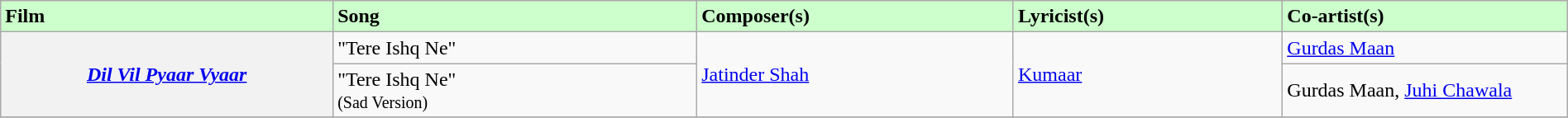<table class="wikitable plainrowheaders" width="100%" textcolor:#000;">
<tr style="background:#cfc; text-align:"center;">
<td scope="col" width=21%><strong>Film</strong></td>
<td scope="col" width=23%><strong>Song</strong></td>
<td scope="col" width=20%><strong>Composer(s)</strong></td>
<td scope="col" width=17%><strong>Lyricist(s)</strong></td>
<td scope="col" width=18%><strong>Co-artist(s)</strong></td>
</tr>
<tr>
<th scope="row" rowspan="2"><em><a href='#'>Dil Vil Pyaar Vyaar</a></em></th>
<td>"Tere Ishq Ne"</td>
<td rowspan="2"><a href='#'>Jatinder Shah</a></td>
<td rowspan="2"><a href='#'>Kumaar</a></td>
<td><a href='#'>Gurdas Maan</a></td>
</tr>
<tr>
<td>"Tere Ishq Ne" <br><small>(Sad Version)</small></td>
<td>Gurdas Maan, <a href='#'>Juhi Chawala</a></td>
</tr>
<tr>
</tr>
</table>
